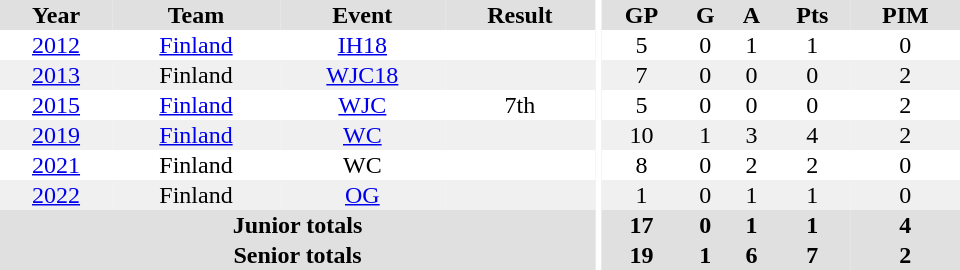<table border="0" cellpadding="1" cellspacing="0" ID="Table3" style="text-align:center; width:40em">
<tr ALIGN="center" bgcolor="#e0e0e0">
<th>Year</th>
<th>Team</th>
<th>Event</th>
<th>Result</th>
<th rowspan="99" bgcolor="#ffffff"></th>
<th>GP</th>
<th>G</th>
<th>A</th>
<th>Pts</th>
<th>PIM</th>
</tr>
<tr>
<td><a href='#'>2012</a></td>
<td><a href='#'>Finland</a></td>
<td><a href='#'>IH18</a></td>
<td></td>
<td>5</td>
<td>0</td>
<td>1</td>
<td>1</td>
<td>0</td>
</tr>
<tr bgcolor="#f0f0f0">
<td><a href='#'>2013</a></td>
<td>Finland</td>
<td><a href='#'>WJC18</a></td>
<td></td>
<td>7</td>
<td>0</td>
<td>0</td>
<td>0</td>
<td>2</td>
</tr>
<tr>
<td><a href='#'>2015</a></td>
<td><a href='#'>Finland</a></td>
<td><a href='#'>WJC</a></td>
<td>7th</td>
<td>5</td>
<td>0</td>
<td>0</td>
<td>0</td>
<td>2</td>
</tr>
<tr bgcolor="#f0f0f0">
<td><a href='#'>2019</a></td>
<td><a href='#'>Finland</a></td>
<td><a href='#'>WC</a></td>
<td></td>
<td>10</td>
<td>1</td>
<td>3</td>
<td>4</td>
<td>2</td>
</tr>
<tr>
<td><a href='#'>2021</a></td>
<td>Finland</td>
<td>WC</td>
<td></td>
<td>8</td>
<td>0</td>
<td>2</td>
<td>2</td>
<td>0</td>
</tr>
<tr bgcolor="#f0f0f0">
<td><a href='#'>2022</a></td>
<td>Finland</td>
<td><a href='#'>OG</a></td>
<td></td>
<td>1</td>
<td>0</td>
<td>1</td>
<td>1</td>
<td>0</td>
</tr>
<tr bgcolor="#e0e0e0">
<th colspan="4">Junior totals</th>
<th>17</th>
<th>0</th>
<th>1</th>
<th>1</th>
<th>4</th>
</tr>
<tr bgcolor="#e0e0e0">
<th colspan="4">Senior totals</th>
<th>19</th>
<th>1</th>
<th>6</th>
<th>7</th>
<th>2</th>
</tr>
</table>
